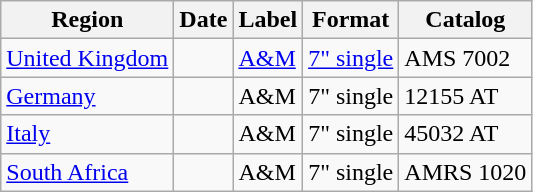<table class="wikitable">
<tr>
<th>Region</th>
<th>Date</th>
<th>Label</th>
<th>Format</th>
<th>Catalog</th>
</tr>
<tr>
<td><a href='#'>United Kingdom</a></td>
<td></td>
<td><a href='#'>A&M</a></td>
<td><a href='#'>7" single</a></td>
<td>AMS 7002</td>
</tr>
<tr>
<td><a href='#'>Germany</a></td>
<td></td>
<td>A&M</td>
<td>7" single</td>
<td>12155 AT</td>
</tr>
<tr>
<td><a href='#'>Italy</a></td>
<td></td>
<td>A&M</td>
<td>7" single</td>
<td>45032 AT</td>
</tr>
<tr>
<td><a href='#'>South Africa</a></td>
<td></td>
<td>A&M</td>
<td>7" single</td>
<td>AMRS 1020</td>
</tr>
</table>
